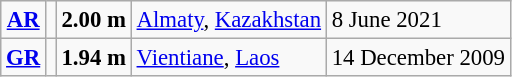<table class="wikitable" style="font-size:95%; position:relative;">
<tr>
<td align=center><strong><a href='#'>AR</a></strong></td>
<td></td>
<td><strong>2.00 m</strong></td>
<td><a href='#'>Almaty</a>, <a href='#'>Kazakhstan</a></td>
<td>8 June 2021</td>
</tr>
<tr>
<td align=center><strong><a href='#'>GR</a></strong></td>
<td></td>
<td><strong>1.94 m</strong></td>
<td><a href='#'>Vientiane</a>, <a href='#'>Laos</a></td>
<td>14 December 2009</td>
</tr>
</table>
